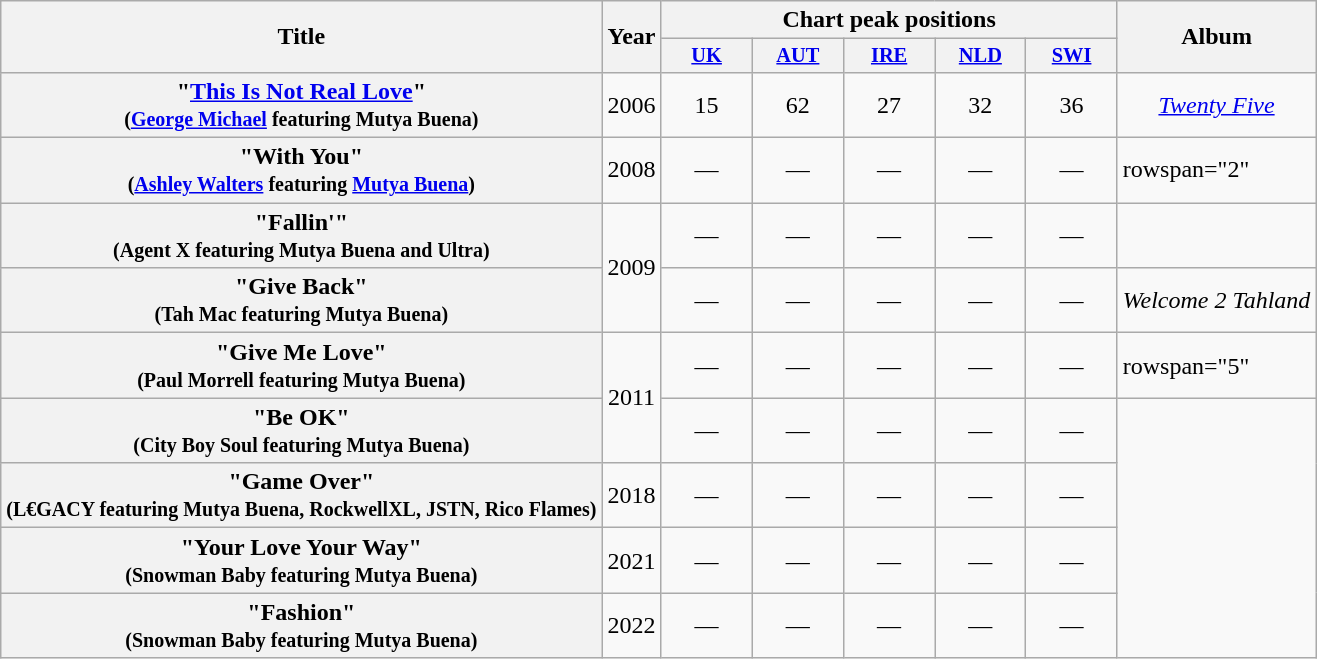<table class="wikitable plainrowheaders">
<tr>
<th scope="col" rowspan="2">Title</th>
<th scope="col" rowspan="2">Year</th>
<th scope="col" colspan="5">Chart peak positions</th>
<th scope="col" rowspan="2">Album</th>
</tr>
<tr>
<th style="width:4em;font-size:85%"><a href='#'>UK</a><br></th>
<th style="width:4em;font-size:85%"><a href='#'>AUT</a><br></th>
<th style="width:4em;font-size:85%"><a href='#'>IRE</a><br></th>
<th style="width:4em;font-size:85%"><a href='#'>NLD</a><br></th>
<th style="width:4em;font-size:85%"><a href='#'>SWI</a><br></th>
</tr>
<tr>
<th scope="row">"<a href='#'>This Is Not Real Love</a>"<br><small>(<a href='#'>George Michael</a> featuring Mutya Buena)</small></th>
<td align="center">2006</td>
<td style="text-align:center;">15</td>
<td style="text-align:center;">62</td>
<td style="text-align:center;">27</td>
<td style="text-align:center;">32</td>
<td style="text-align:center;">36</td>
<td align="center"><em><a href='#'>Twenty Five</a></em></td>
</tr>
<tr>
<th scope="row">"With You"<br><small>(<a href='#'>Ashley Walters</a> featuring <a href='#'>Mutya Buena</a>)</small></th>
<td align="center">2008</td>
<td style="text-align:center;">—</td>
<td style="text-align:center;">—</td>
<td style="text-align:center;">—</td>
<td style="text-align:center;">—</td>
<td style="text-align:center;">—</td>
<td>rowspan="2" </td>
</tr>
<tr>
<th scope="row">"Fallin'"<br><small>(Agent X featuring Mutya Buena and Ultra)</small></th>
<td align="center" rowspan="2">2009</td>
<td style="text-align:center;">—</td>
<td style="text-align:center;">—</td>
<td style="text-align:center;">—</td>
<td style="text-align:center;">—</td>
<td style="text-align:center;">—</td>
</tr>
<tr>
<th scope="row">"Give Back"<br><small>(Tah Mac featuring Mutya Buena)</small></th>
<td style="text-align:center;">—</td>
<td style="text-align:center;">—</td>
<td style="text-align:center;">—</td>
<td style="text-align:center;">—</td>
<td style="text-align:center;">—</td>
<td align="center"><em>Welcome 2 Tahland</em></td>
</tr>
<tr>
<th scope="row">"Give Me Love"<br><small>(Paul Morrell featuring Mutya Buena)</small></th>
<td align="center" rowspan="2">2011</td>
<td style="text-align:center;">—</td>
<td style="text-align:center;">—</td>
<td style="text-align:center;">—</td>
<td style="text-align:center;">—</td>
<td style="text-align:center;">—</td>
<td>rowspan="5" </td>
</tr>
<tr>
<th scope="row">"Be OK"<br><small>(City Boy Soul featuring Mutya Buena)</small></th>
<td style="text-align:center;">—</td>
<td style="text-align:center;">—</td>
<td style="text-align:center;">—</td>
<td style="text-align:center;">—</td>
<td style="text-align:center;">—</td>
</tr>
<tr>
<th scope="row">"Game Over"<br><small>(L€GACY featuring Mutya Buena, RockwellXL, JSTN, Rico Flames)</small></th>
<td align="center">2018</td>
<td style="text-align:center;">—</td>
<td style="text-align:center;">—</td>
<td style="text-align:center;">—</td>
<td style="text-align:center;">—</td>
<td style="text-align:center;">—</td>
</tr>
<tr>
<th scope="row">"Your Love Your Way"<br><small>(Snowman Baby featuring Mutya Buena)</small></th>
<td align="center">2021</td>
<td style="text-align:center;">—</td>
<td style="text-align:center;">—</td>
<td style="text-align:center;">—</td>
<td style="text-align:center;">—</td>
<td style="text-align:center;">—</td>
</tr>
<tr>
<th scope="row">"Fashion"<br><small>(Snowman Baby featuring Mutya Buena)</small></th>
<td align="center">2022</td>
<td style="text-align:center;">—</td>
<td style="text-align:center;">—</td>
<td style="text-align:center;">—</td>
<td style="text-align:center;">—</td>
<td style="text-align:center;">—</td>
</tr>
</table>
